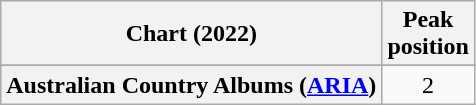<table class="wikitable sortable plainrowheaders" style="text-align:center">
<tr>
<th scope="col">Chart (2022)</th>
<th scope="col">Peak<br>position</th>
</tr>
<tr>
</tr>
<tr>
<th scope="row">Australian Country Albums (<a href='#'>ARIA</a>)</th>
<td>2</td>
</tr>
</table>
